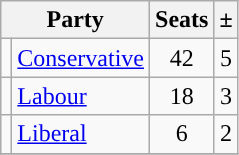<table class="sortable wikitable">
<tr>
<th colspan="2">Party</th>
<th>Seats</th>
<th>±</th>
</tr>
<tr>
<td style="background-color: "></td>
<td><a href='#'>Conservative</a></td>
<td align="center">42</td>
<td align="center">5</td>
</tr>
<tr>
<td style="background-color: "></td>
<td><a href='#'>Labour</a></td>
<td align="center">18</td>
<td align="center">3</td>
</tr>
<tr>
<td style="background-color: "></td>
<td><a href='#'>Liberal</a></td>
<td align="center">6</td>
<td align="center">2</td>
</tr>
<tr>
</tr>
</table>
